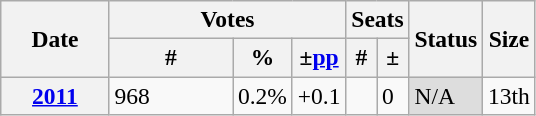<table class="wikitable" style="font-size:98%;">
<tr>
<th width="65" rowspan="2">Date</th>
<th colspan="3">Votes</th>
<th colspan="2">Seats</th>
<th rowspan="2">Status</th>
<th rowspan="2">Size</th>
</tr>
<tr>
<th width="75">#</th>
<th>%</th>
<th>±<a href='#'>pp</a></th>
<th>#</th>
<th>±</th>
</tr>
<tr>
<th><a href='#'>2011</a></th>
<td>968</td>
<td>0.2%</td>
<td>+0.1</td>
<td style="text-align:center;"></td>
<td>0</td>
<td style="background-color:#ddd;">N/A</td>
<td>13th</td>
</tr>
</table>
